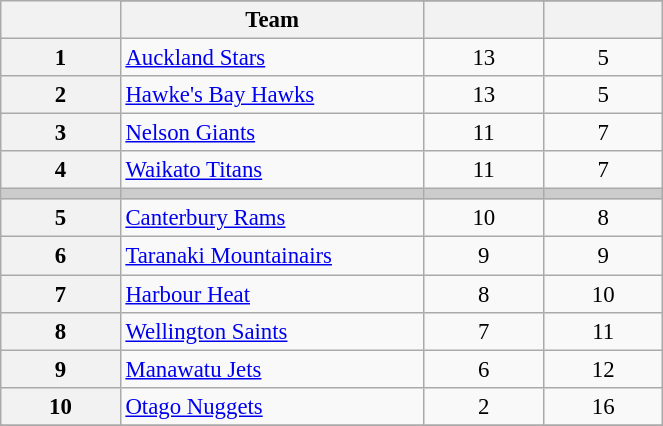<table class="wikitable" width="35%" style="font-size:95%; text-align:center">
<tr>
<th width="5%" rowspan=2></th>
</tr>
<tr>
<th width="10%">Team</th>
<th width="5%"></th>
<th width="5%"></th>
</tr>
<tr>
<th>1</th>
<td align=left><a href='#'>Auckland Stars</a></td>
<td>13</td>
<td>5</td>
</tr>
<tr>
<th>2</th>
<td align=left><a href='#'>Hawke's Bay Hawks</a></td>
<td>13</td>
<td>5</td>
</tr>
<tr>
<th>3</th>
<td align=left><a href='#'>Nelson Giants</a></td>
<td>11</td>
<td>7</td>
</tr>
<tr>
<th>4</th>
<td align=left><a href='#'>Waikato Titans</a></td>
<td>11</td>
<td>7</td>
</tr>
<tr bgcolor="#cccccc">
<td></td>
<td></td>
<td></td>
<td></td>
</tr>
<tr>
<th>5</th>
<td align=left><a href='#'>Canterbury Rams</a></td>
<td>10</td>
<td>8</td>
</tr>
<tr>
<th>6</th>
<td align=left><a href='#'>Taranaki Mountainairs</a></td>
<td>9</td>
<td>9</td>
</tr>
<tr>
<th>7</th>
<td align=left><a href='#'>Harbour Heat</a></td>
<td>8</td>
<td>10</td>
</tr>
<tr>
<th>8</th>
<td align=left><a href='#'>Wellington Saints</a></td>
<td>7</td>
<td>11</td>
</tr>
<tr>
<th>9</th>
<td align=left><a href='#'>Manawatu Jets</a></td>
<td>6</td>
<td>12</td>
</tr>
<tr>
<th>10</th>
<td align=left><a href='#'>Otago Nuggets</a></td>
<td>2</td>
<td>16</td>
</tr>
<tr>
</tr>
</table>
